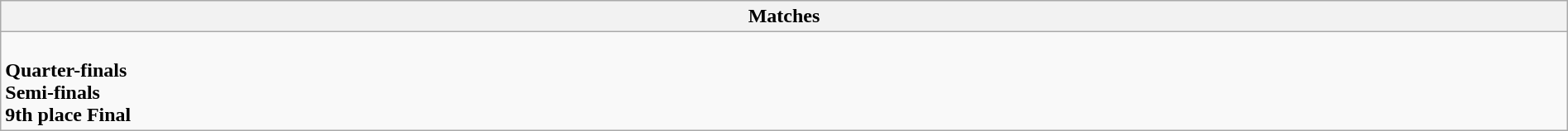<table class="wikitable collapsible collapsed" style="width:100%;">
<tr>
<th>Matches</th>
</tr>
<tr>
<td><br><strong>Quarter-finals</strong>



<br><strong>Semi-finals</strong>

<br><strong>9th place Final</strong>
</td>
</tr>
</table>
